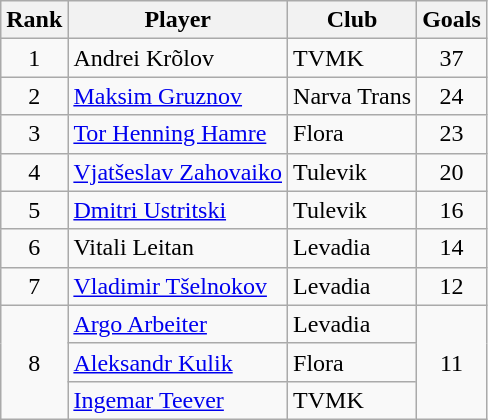<table class="wikitable">
<tr>
<th>Rank</th>
<th>Player</th>
<th>Club</th>
<th>Goals</th>
</tr>
<tr>
<td align=center>1</td>
<td> Andrei Krõlov</td>
<td>TVMK</td>
<td align=center>37</td>
</tr>
<tr>
<td align=center>2</td>
<td> <a href='#'>Maksim Gruznov</a></td>
<td>Narva Trans</td>
<td align=center>24</td>
</tr>
<tr>
<td align=center>3</td>
<td> <a href='#'>Tor Henning Hamre</a></td>
<td>Flora</td>
<td align=center>23</td>
</tr>
<tr>
<td align=center>4</td>
<td> <a href='#'>Vjatšeslav Zahovaiko</a></td>
<td>Tulevik</td>
<td align=center>20</td>
</tr>
<tr>
<td align=center>5</td>
<td> <a href='#'>Dmitri Ustritski</a></td>
<td>Tulevik</td>
<td align=center>16</td>
</tr>
<tr>
<td align=center>6</td>
<td> Vitali Leitan</td>
<td>Levadia</td>
<td align=center>14</td>
</tr>
<tr>
<td align=center>7</td>
<td> <a href='#'>Vladimir Tšelnokov</a></td>
<td>Levadia</td>
<td align=center>12</td>
</tr>
<tr>
<td rowspan=3 align=center>8</td>
<td> <a href='#'>Argo Arbeiter</a></td>
<td>Levadia</td>
<td rowspan=3 align=center>11</td>
</tr>
<tr>
<td> <a href='#'>Aleksandr Kulik</a></td>
<td>Flora</td>
</tr>
<tr>
<td> <a href='#'>Ingemar Teever</a></td>
<td>TVMK</td>
</tr>
</table>
